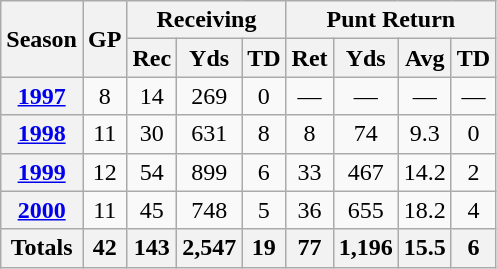<table class="wikitable" style="text-align:center;">
<tr>
<th rowspan="2">Season</th>
<th rowspan="2">GP</th>
<th colspan="3">Receiving</th>
<th colspan="4">Punt Return</th>
</tr>
<tr>
<th>Rec</th>
<th>Yds</th>
<th>TD</th>
<th>Ret</th>
<th>Yds</th>
<th>Avg</th>
<th>TD</th>
</tr>
<tr>
<th><a href='#'>1997</a></th>
<td>8</td>
<td>14</td>
<td>269</td>
<td>0</td>
<td>—</td>
<td>—</td>
<td>—</td>
<td>—</td>
</tr>
<tr>
<th><a href='#'>1998</a></th>
<td>11</td>
<td>30</td>
<td>631</td>
<td>8</td>
<td>8</td>
<td>74</td>
<td>9.3</td>
<td>0</td>
</tr>
<tr>
<th><a href='#'>1999</a></th>
<td>12</td>
<td>54</td>
<td>899</td>
<td>6</td>
<td>33</td>
<td>467</td>
<td>14.2</td>
<td>2</td>
</tr>
<tr>
<th><a href='#'>2000</a></th>
<td>11</td>
<td>45</td>
<td>748</td>
<td>5</td>
<td>36</td>
<td>655</td>
<td>18.2</td>
<td>4</td>
</tr>
<tr>
<th>Totals</th>
<th>42</th>
<th>143</th>
<th>2,547</th>
<th>19</th>
<th>77</th>
<th>1,196</th>
<th>15.5</th>
<th>6</th>
</tr>
</table>
